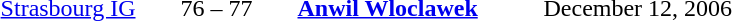<table style="text-align:center">
<tr>
<th width=160></th>
<th width=100></th>
<th width=160></th>
<th width=200></th>
</tr>
<tr>
<td align=right><a href='#'>Strasbourg IG</a> </td>
<td>76 – 77</td>
<td align=left> <strong><a href='#'>Anwil Wloclawek</a></strong></td>
<td align=left>December 12, 2006</td>
</tr>
</table>
